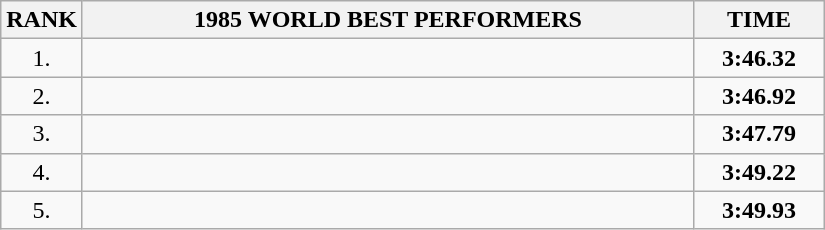<table class="wikitable sortable">
<tr>
<th>RANK</th>
<th align="center" style="width: 25em">1985 WORLD BEST PERFORMERS</th>
<th align="center" style="width: 5em">TIME</th>
</tr>
<tr>
<td align="center">1.</td>
<td></td>
<td align="center"><strong>3:46.32</strong></td>
</tr>
<tr>
<td align="center">2.</td>
<td></td>
<td align="center"><strong>3:46.92</strong></td>
</tr>
<tr>
<td align="center">3.</td>
<td></td>
<td align="center"><strong>3:47.79</strong></td>
</tr>
<tr>
<td align="center">4.</td>
<td></td>
<td align="center"><strong>3:49.22</strong></td>
</tr>
<tr>
<td align="center">5.</td>
<td></td>
<td align="center"><strong>3:49.93</strong></td>
</tr>
</table>
